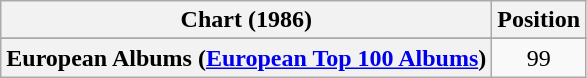<table class="wikitable plainrowheaders" style="text-align:center;">
<tr>
<th>Chart (1986)</th>
<th>Position</th>
</tr>
<tr>
</tr>
<tr>
<th scope="row">European Albums (<a href='#'>European Top 100 Albums</a>)</th>
<td>99</td>
</tr>
</table>
